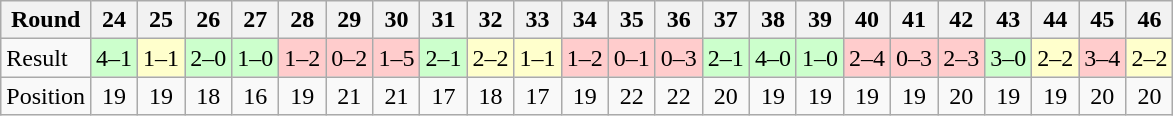<table class="wikitable">
<tr>
<th>Round</th>
<th>24</th>
<th>25</th>
<th>26</th>
<th>27</th>
<th>28</th>
<th>29</th>
<th>30</th>
<th>31</th>
<th>32</th>
<th>33</th>
<th>34</th>
<th>35</th>
<th>36</th>
<th>37</th>
<th>38</th>
<th>39</th>
<th>40</th>
<th>41</th>
<th>42</th>
<th>43</th>
<th>44</th>
<th>45</th>
<th>46</th>
</tr>
<tr>
<td>Result</td>
<td bgcolor="#CCFFCC">4–1</td>
<td bgcolor="#FFFFCC">1–1</td>
<td bgcolor="#CCFFCC">2–0</td>
<td bgcolor="#CCFFCC">1–0</td>
<td bgcolor="#FFCCCC">1–2</td>
<td bgcolor="#FFCCCC">0–2</td>
<td bgcolor="#FFCCCC">1–5</td>
<td bgcolor="#CCFFCC">2–1</td>
<td bgcolor="#FFFFCC">2–2</td>
<td bgcolor="#FFFFCC">1–1</td>
<td bgcolor="#FFCCCC">1–2</td>
<td bgcolor="#FFCCCC">0–1</td>
<td bgcolor="#FFCCCC">0–3</td>
<td bgcolor="#CCFFCC">2–1</td>
<td bgcolor="#CCFFCC">4–0</td>
<td bgcolor="#CCFFCC">1–0</td>
<td bgcolor="#FFCCCC">2–4</td>
<td bgcolor="#FFCCCC">0–3</td>
<td bgcolor="#FFCCCC">2–3</td>
<td bgcolor="#CCFFCC">3–0</td>
<td bgcolor="#FFFFCC">2–2</td>
<td bgcolor="#FFCCCC">3–4</td>
<td bgcolor="#FFFFCC">2–2</td>
</tr>
<tr>
<td>Position</td>
<td align="center">19</td>
<td align="center">19</td>
<td align="center">18</td>
<td align="center">16</td>
<td align="center">19</td>
<td align="center">21</td>
<td align="center">21</td>
<td align="center">17</td>
<td align="center">18</td>
<td align="center">17</td>
<td align="center">19</td>
<td align="center">22</td>
<td align="center">22</td>
<td align="center">20</td>
<td align="center">19</td>
<td align="center">19</td>
<td align="center">19</td>
<td align="center">19</td>
<td align="center">20</td>
<td align="center">19</td>
<td align="center">19</td>
<td align="center">20</td>
<td align="center">20</td>
</tr>
</table>
